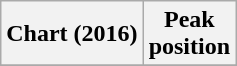<table class="wikitable sortable plainrowheaders">
<tr>
<th scope="col">Chart (2016)</th>
<th scope="col">Peak<br>position</th>
</tr>
<tr>
</tr>
</table>
